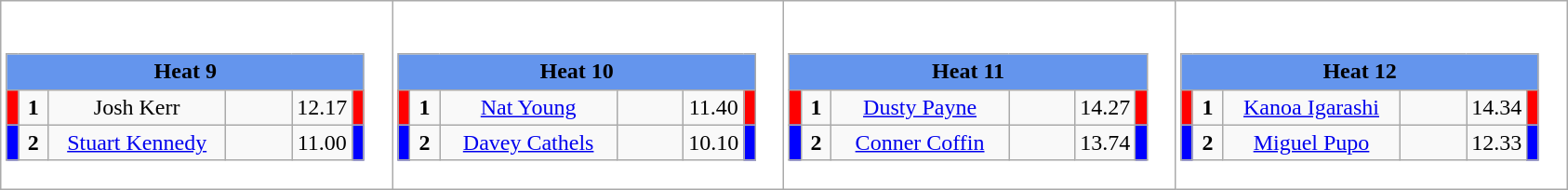<table class="wikitable" style="background:#fff;">
<tr>
<td><div><br><table class="wikitable">
<tr>
<td colspan="6"  style="text-align:center; background:#6495ed;"><strong>Heat 9</strong></td>
</tr>
<tr>
<td style="width:01px; background: #f00;"></td>
<td style="width:14px; text-align:center;"><strong>1</strong></td>
<td style="width:120px; text-align:center;">Josh Kerr</td>
<td style="width:40px; text-align:center;"></td>
<td style="width:20px; text-align:center;">12.17</td>
<td style="width:01px; background: #f00;"></td>
</tr>
<tr>
<td style="width:01px; background: #00f;"></td>
<td style="width:14px; text-align:center;"><strong>2</strong></td>
<td style="width:120px; text-align:center;"><a href='#'>Stuart Kennedy</a></td>
<td style="width:40px; text-align:center;"></td>
<td style="width:20px; text-align:center;">11.00</td>
<td style="width:01px; background: #00f;"></td>
</tr>
</table>
</div></td>
<td><div><br><table class="wikitable">
<tr>
<td colspan="6"  style="text-align:center; background:#6495ed;"><strong>Heat 10</strong></td>
</tr>
<tr>
<td style="width:01px; background: #f00;"></td>
<td style="width:14px; text-align:center;"><strong>1</strong></td>
<td style="width:120px; text-align:center;"><a href='#'>Nat Young</a></td>
<td style="width:40px; text-align:center;"></td>
<td style="width:20px; text-align:center;">11.40</td>
<td style="width:01px; background: #f00;"></td>
</tr>
<tr>
<td style="width:01px; background: #00f;"></td>
<td style="width:14px; text-align:center;"><strong>2</strong></td>
<td style="width:120px; text-align:center;"><a href='#'>Davey Cathels</a></td>
<td style="width:40px; text-align:center;"></td>
<td style="width:20px; text-align:center;">10.10</td>
<td style="width:01px; background: #00f;"></td>
</tr>
</table>
</div></td>
<td><div><br><table class="wikitable">
<tr>
<td colspan="6"  style="text-align:center; background:#6495ed;"><strong>Heat 11</strong></td>
</tr>
<tr>
<td style="width:01px; background: #f00;"></td>
<td style="width:14px; text-align:center;"><strong>1</strong></td>
<td style="width:120px; text-align:center;"><a href='#'>Dusty Payne</a></td>
<td style="width:40px; text-align:center;"></td>
<td style="width:20px; text-align:center;">14.27</td>
<td style="width:01px; background: #f00;"></td>
</tr>
<tr>
<td style="width:01px; background: #00f;"></td>
<td style="width:14px; text-align:center;"><strong>2</strong></td>
<td style="width:120px; text-align:center;"><a href='#'>Conner Coffin</a></td>
<td style="width:40px; text-align:center;"></td>
<td style="width:20px; text-align:center;">13.74</td>
<td style="width:01px; background: #00f;"></td>
</tr>
</table>
</div></td>
<td><div><br><table class="wikitable">
<tr>
<td colspan="6"  style="text-align:center; background:#6495ed;"><strong>Heat 12</strong></td>
</tr>
<tr>
<td style="width:01px; background: #f00;"></td>
<td style="width:14px; text-align:center;"><strong>1</strong></td>
<td style="width:120px; text-align:center;"><a href='#'>Kanoa Igarashi</a></td>
<td style="width:40px; text-align:center;"></td>
<td style="width:20px; text-align:center;">14.34</td>
<td style="width:01px; background: #f00;"></td>
</tr>
<tr>
<td style="width:01px; background: #00f;"></td>
<td style="width:14px; text-align:center;"><strong>2</strong></td>
<td style="width:120px; text-align:center;"><a href='#'>Miguel Pupo</a></td>
<td style="width:40px; text-align:center;"></td>
<td style="width:20px; text-align:center;">12.33</td>
<td style="width:01px; background: #00f;"></td>
</tr>
</table>
</div></td>
</tr>
</table>
